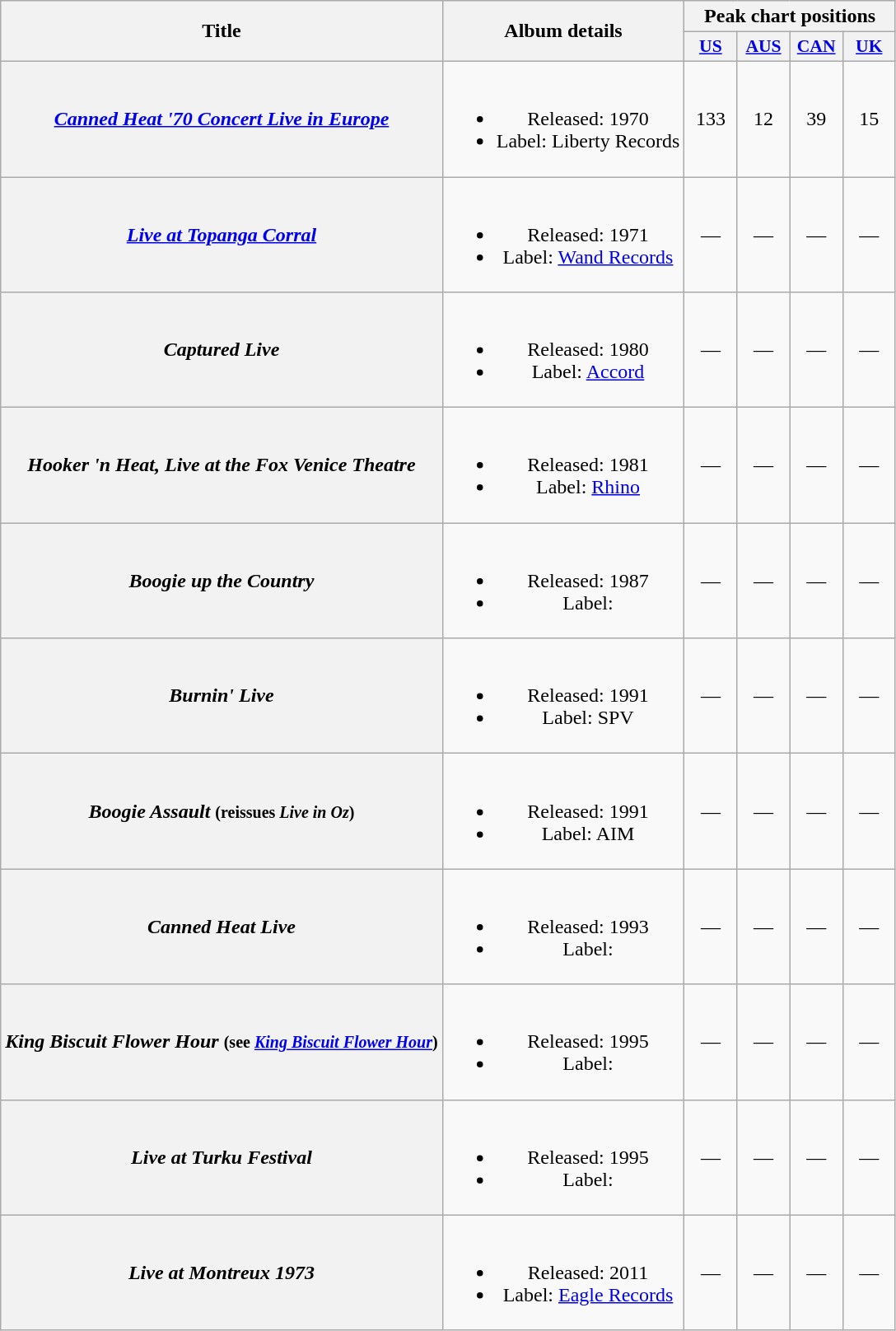<table class="wikitable plainrowheaders" style="text-align:center;">
<tr>
<th scope="col" rowspan="2">Title</th>
<th scope="col" rowspan="2">Album details</th>
<th colspan="4">Peak chart positions</th>
</tr>
<tr>
<th scope="col" style="width:2.5em;font-size:90%;"><a href='#'>US</a><br></th>
<th scope="col" style="width:2.5em;font-size:90%;"><a href='#'>AUS</a><br></th>
<th scope="col" style="width:2.5em;font-size:90%;"><a href='#'>CAN</a></th>
<th scope="col" style="width:2.5em;font-size:90%;"><a href='#'>UK</a><br></th>
</tr>
<tr>
<th scope="row"><em><a href='#'>Canned Heat '70 Concert Live in Europe</a></em></th>
<td><br><ul><li>Released: 1970</li><li>Label: Liberty Records</li></ul></td>
<td>133</td>
<td>12</td>
<td>39</td>
<td>15</td>
</tr>
<tr>
<th scope="row"><em><a href='#'>Live at Topanga Corral</a></em></th>
<td><br><ul><li>Released: 1971</li><li>Label: <a href='#'>Wand Records</a></li></ul></td>
<td>—</td>
<td>—</td>
<td>—</td>
<td>—</td>
</tr>
<tr>
<th scope="row"><em>Captured Live</em></th>
<td><br><ul><li>Released: 1980</li><li>Label: <a href='#'>Accord</a></li></ul></td>
<td>—</td>
<td>—</td>
<td>—</td>
<td>—</td>
</tr>
<tr>
<th scope="row"><em>Hooker 'n Heat, Live at the Fox Venice Theatre</em></th>
<td><br><ul><li>Released: 1981</li><li>Label: <a href='#'>Rhino</a></li></ul></td>
<td>—</td>
<td>—</td>
<td>—</td>
<td>—</td>
</tr>
<tr>
<th scope="row"><em>Boogie up the Country</em></th>
<td><br><ul><li>Released: 1987</li><li>Label:</li></ul></td>
<td>—</td>
<td>—</td>
<td>—</td>
<td>—</td>
</tr>
<tr>
<th scope="row"><em>Burnin' Live</em></th>
<td><br><ul><li>Released: 1991</li><li>Label: SPV</li></ul></td>
<td>—</td>
<td>—</td>
<td>—</td>
<td>—</td>
</tr>
<tr>
<th scope="row"><em>Boogie Assault</em> <small>(reissues <em>Live in Oz</em>)</small></th>
<td><br><ul><li>Released: 1991</li><li>Label: AIM</li></ul></td>
<td>—</td>
<td>—</td>
<td>—</td>
<td>—</td>
</tr>
<tr>
<th scope="row"><em>Canned Heat Live</em></th>
<td><br><ul><li>Released: 1993</li><li>Label:</li></ul></td>
<td>—</td>
<td>—</td>
<td>—</td>
<td>—</td>
</tr>
<tr>
<th scope="row"><em>King Biscuit Flower Hour</em> <small>(see <em><a href='#'>King Biscuit Flower Hour</a></em>)</small></th>
<td><br><ul><li>Released: 1995</li><li>Label:</li></ul></td>
<td>—</td>
<td>—</td>
<td>—</td>
<td>—</td>
</tr>
<tr>
<th scope="row"><em>Live at Turku Festival</em></th>
<td><br><ul><li>Released: 1995</li><li>Label:</li></ul></td>
<td>—</td>
<td>—</td>
<td>—</td>
<td>—</td>
</tr>
<tr>
<th scope="row"><em>Live at Montreux 1973</em></th>
<td><br><ul><li>Released: 2011</li><li>Label: <a href='#'>Eagle Records</a></li></ul></td>
<td>—</td>
<td>—</td>
<td>—</td>
<td>—</td>
</tr>
</table>
